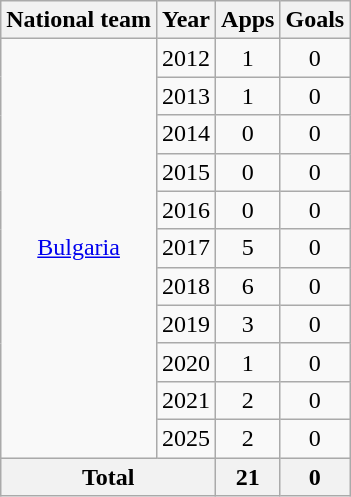<table class="wikitable" style="text-align:center">
<tr>
<th>National team</th>
<th>Year</th>
<th>Apps</th>
<th>Goals</th>
</tr>
<tr>
<td rowspan="11"><a href='#'>Bulgaria</a></td>
<td>2012</td>
<td>1</td>
<td>0</td>
</tr>
<tr>
<td>2013</td>
<td>1</td>
<td>0</td>
</tr>
<tr>
<td>2014</td>
<td>0</td>
<td>0</td>
</tr>
<tr>
<td>2015</td>
<td>0</td>
<td>0</td>
</tr>
<tr>
<td>2016</td>
<td>0</td>
<td>0</td>
</tr>
<tr>
<td>2017</td>
<td>5</td>
<td>0</td>
</tr>
<tr>
<td>2018</td>
<td>6</td>
<td>0</td>
</tr>
<tr>
<td>2019</td>
<td>3</td>
<td>0</td>
</tr>
<tr>
<td>2020</td>
<td>1</td>
<td>0</td>
</tr>
<tr>
<td>2021</td>
<td>2</td>
<td>0</td>
</tr>
<tr>
<td>2025</td>
<td>2</td>
<td>0</td>
</tr>
<tr>
<th colspan="2">Total</th>
<th>21</th>
<th>0</th>
</tr>
</table>
